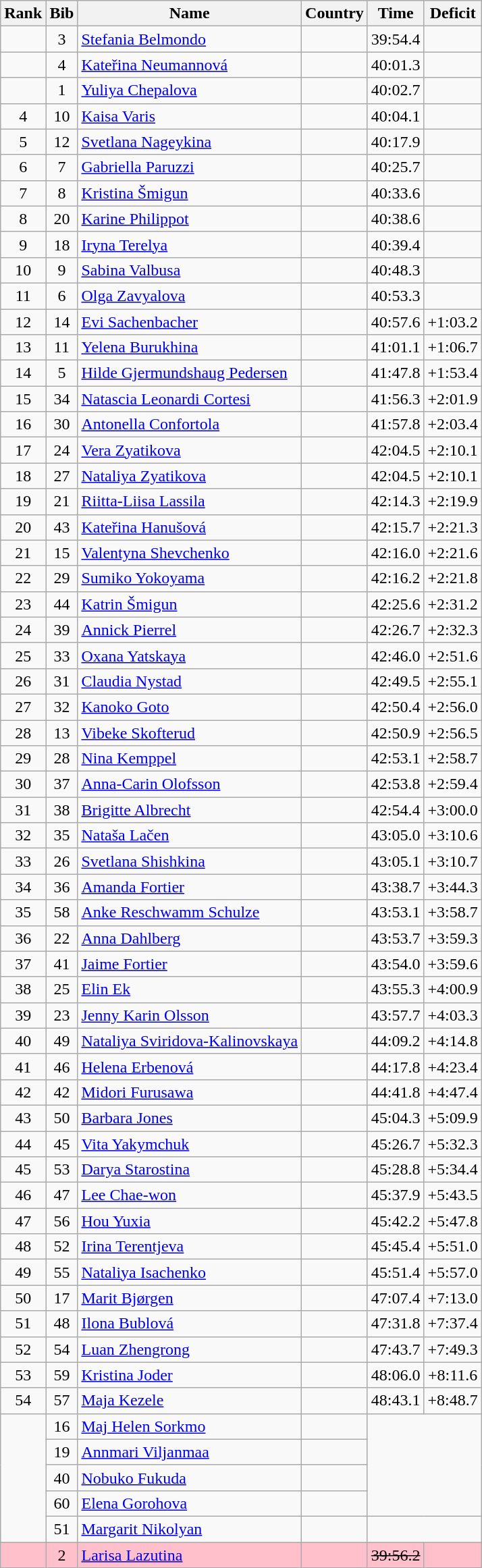<table class="wikitable sortable" style="text-align:center">
<tr>
<th>Rank</th>
<th>Bib</th>
<th>Name</th>
<th>Country</th>
<th>Time</th>
<th>Deficit</th>
</tr>
<tr>
<td></td>
<td>3</td>
<td align=left><a href='#'>Stefania Belmondo</a></td>
<td align=left></td>
<td>39:54.4</td>
<td></td>
</tr>
<tr>
<td></td>
<td>4</td>
<td align=left><a href='#'>Kateřina Neumannová</a></td>
<td align=left></td>
<td>40:01.3</td>
<td></td>
</tr>
<tr>
<td></td>
<td>1</td>
<td align=left><a href='#'>Yuliya Chepalova</a></td>
<td align=left></td>
<td>40:02.7</td>
<td></td>
</tr>
<tr>
<td>4</td>
<td>10</td>
<td align=left><a href='#'>Kaisa Varis</a></td>
<td align=left></td>
<td>40:04.1</td>
<td></td>
</tr>
<tr>
<td>5</td>
<td>12</td>
<td align=left><a href='#'>Svetlana Nageykina</a></td>
<td align=left></td>
<td>40:17.9</td>
<td></td>
</tr>
<tr>
<td>6</td>
<td>7</td>
<td align=left><a href='#'>Gabriella Paruzzi</a></td>
<td align=left></td>
<td>40:25.7</td>
<td></td>
</tr>
<tr>
<td>7</td>
<td>8</td>
<td align=left><a href='#'>Kristina Šmigun</a></td>
<td align=left></td>
<td>40:33.6</td>
<td></td>
</tr>
<tr>
<td>8</td>
<td>20</td>
<td align=left><a href='#'>Karine Philippot</a></td>
<td align=left></td>
<td>40:38.6</td>
<td></td>
</tr>
<tr>
<td>9</td>
<td>18</td>
<td align=left><a href='#'>Iryna Terelya</a></td>
<td align=left></td>
<td>40:39.4</td>
<td></td>
</tr>
<tr>
<td>10</td>
<td>9</td>
<td align=left><a href='#'>Sabina Valbusa</a></td>
<td align=left></td>
<td>40:48.3</td>
<td></td>
</tr>
<tr>
<td>11</td>
<td>6</td>
<td align=left><a href='#'>Olga Zavyalova</a></td>
<td align=left></td>
<td>40:53.3</td>
<td></td>
</tr>
<tr>
<td>12</td>
<td>14</td>
<td align=left><a href='#'>Evi Sachenbacher</a></td>
<td align=left></td>
<td>40:57.6</td>
<td>+1:03.2</td>
</tr>
<tr>
<td>13</td>
<td>11</td>
<td align=left><a href='#'>Yelena Burukhina</a></td>
<td align=left></td>
<td>41:01.1</td>
<td>+1:06.7</td>
</tr>
<tr>
<td>14</td>
<td>5</td>
<td align=left><a href='#'>Hilde Gjermundshaug Pedersen</a></td>
<td align=left></td>
<td>41:47.8</td>
<td>+1:53.4</td>
</tr>
<tr>
<td>15</td>
<td>34</td>
<td align=left><a href='#'>Natascia Leonardi Cortesi</a></td>
<td align=left></td>
<td>41:56.3</td>
<td>+2:01.9</td>
</tr>
<tr>
<td>16</td>
<td>30</td>
<td align=left><a href='#'>Antonella Confortola</a></td>
<td align=left></td>
<td>41:57.8</td>
<td>+2:03.4</td>
</tr>
<tr>
<td>17</td>
<td>24</td>
<td align=left><a href='#'>Vera Zyatikova</a></td>
<td align=left></td>
<td>42:04.5</td>
<td>+2:10.1</td>
</tr>
<tr>
<td>18</td>
<td>27</td>
<td align=left><a href='#'>Nataliya Zyatikova</a></td>
<td align=left></td>
<td>42:04.5</td>
<td>+2:10.1</td>
</tr>
<tr>
<td>19</td>
<td>21</td>
<td align=left><a href='#'>Riitta-Liisa Lassila</a></td>
<td align=left></td>
<td>42:14.3</td>
<td>+2:19.9</td>
</tr>
<tr>
<td>20</td>
<td>43</td>
<td align=left><a href='#'>Kateřina Hanušová</a></td>
<td align=left></td>
<td>42:15.7</td>
<td>+2:21.3</td>
</tr>
<tr>
<td>21</td>
<td>15</td>
<td align=left><a href='#'>Valentyna Shevchenko</a></td>
<td align=left></td>
<td>42:16.0</td>
<td>+2:21.6</td>
</tr>
<tr>
<td>22</td>
<td>29</td>
<td align=left><a href='#'>Sumiko Yokoyama</a></td>
<td align=left></td>
<td>42:16.2</td>
<td>+2:21.8</td>
</tr>
<tr>
<td>23</td>
<td>44</td>
<td align=left><a href='#'>Katrin Šmigun</a></td>
<td align=left></td>
<td>42:25.6</td>
<td>+2:31.2</td>
</tr>
<tr>
<td>24</td>
<td>39</td>
<td align=left><a href='#'>Annick Pierrel</a></td>
<td align=left></td>
<td>42:26.7</td>
<td>+2:32.3</td>
</tr>
<tr>
<td>25</td>
<td>33</td>
<td align=left><a href='#'>Oxana Yatskaya</a></td>
<td align=left></td>
<td>42:46.0</td>
<td>+2:51.6</td>
</tr>
<tr>
<td>26</td>
<td>31</td>
<td align=left><a href='#'>Claudia Nystad</a></td>
<td align=left></td>
<td>42:49.5</td>
<td>+2:55.1</td>
</tr>
<tr>
<td>27</td>
<td>32</td>
<td align=left><a href='#'>Kanoko Goto</a></td>
<td align=left></td>
<td>42:50.4</td>
<td>+2:56.0</td>
</tr>
<tr>
<td>28</td>
<td>13</td>
<td align=left><a href='#'>Vibeke Skofterud</a></td>
<td align=left></td>
<td>42:50.9</td>
<td>+2:56.5</td>
</tr>
<tr>
<td>29</td>
<td>28</td>
<td align=left><a href='#'>Nina Kemppel</a></td>
<td align=left></td>
<td>42:53.1</td>
<td>+2:58.7</td>
</tr>
<tr>
<td>30</td>
<td>37</td>
<td align=left><a href='#'>Anna-Carin Olofsson</a></td>
<td align=left></td>
<td>42:53.8</td>
<td>+2:59.4</td>
</tr>
<tr>
<td>31</td>
<td>38</td>
<td align=left><a href='#'>Brigitte Albrecht</a></td>
<td align=left></td>
<td>42:54.4</td>
<td>+3:00.0</td>
</tr>
<tr>
<td>32</td>
<td>35</td>
<td align=left><a href='#'>Nataša Lačen</a></td>
<td align=left></td>
<td>43:05.0</td>
<td>+3:10.6</td>
</tr>
<tr>
<td>33</td>
<td>26</td>
<td align=left><a href='#'>Svetlana Shishkina</a></td>
<td align=left></td>
<td>43:05.1</td>
<td>+3:10.7</td>
</tr>
<tr>
<td>34</td>
<td>36</td>
<td align=left><a href='#'>Amanda Fortier</a></td>
<td align=left></td>
<td>43:38.7</td>
<td>+3:44.3</td>
</tr>
<tr>
<td>35</td>
<td>58</td>
<td align=left><a href='#'>Anke Reschwamm Schulze</a></td>
<td align=left></td>
<td>43:53.1</td>
<td>+3:58.7</td>
</tr>
<tr>
<td>36</td>
<td>22</td>
<td align=left><a href='#'>Anna Dahlberg</a></td>
<td align=left></td>
<td>43:53.7</td>
<td>+3:59.3</td>
</tr>
<tr>
<td>37</td>
<td>41</td>
<td align=left><a href='#'>Jaime Fortier</a></td>
<td align=left></td>
<td>43:54.0</td>
<td>+3:59.6</td>
</tr>
<tr>
<td>38</td>
<td>25</td>
<td align=left><a href='#'>Elin Ek</a></td>
<td align=left></td>
<td>43:55.3</td>
<td>+4:00.9</td>
</tr>
<tr>
<td>39</td>
<td>23</td>
<td align=left><a href='#'>Jenny Karin Olsson</a></td>
<td align=left></td>
<td>43:57.7</td>
<td>+4:03.3</td>
</tr>
<tr>
<td>40</td>
<td>49</td>
<td align=left><a href='#'>Nataliya Sviridova-Kalinovskaya</a></td>
<td align=left></td>
<td>44:09.2</td>
<td>+4:14.8</td>
</tr>
<tr>
<td>41</td>
<td>46</td>
<td align=left><a href='#'>Helena Erbenová</a></td>
<td align=left></td>
<td>44:17.8</td>
<td>+4:23.4</td>
</tr>
<tr>
<td>42</td>
<td>42</td>
<td align=left><a href='#'>Midori Furusawa</a></td>
<td align=left></td>
<td>44:41.8</td>
<td>+4:47.4</td>
</tr>
<tr>
<td>43</td>
<td>50</td>
<td align=left><a href='#'>Barbara Jones</a></td>
<td align=left></td>
<td>45:04.3</td>
<td>+5:09.9</td>
</tr>
<tr>
<td>44</td>
<td>45</td>
<td align=left><a href='#'>Vita Yakymchuk</a></td>
<td align=left></td>
<td>45:26.7</td>
<td>+5:32.3</td>
</tr>
<tr>
<td>45</td>
<td>53</td>
<td align=left><a href='#'>Darya Starostina</a></td>
<td align=left></td>
<td>45:28.8</td>
<td>+5:34.4</td>
</tr>
<tr>
<td>46</td>
<td>47</td>
<td align=left><a href='#'>Lee Chae-won</a></td>
<td align=left></td>
<td>45:37.9</td>
<td>+5:43.5</td>
</tr>
<tr>
<td>47</td>
<td>56</td>
<td align=left><a href='#'>Hou Yuxia</a></td>
<td align=left></td>
<td>45:42.2</td>
<td>+5:47.8</td>
</tr>
<tr>
<td>48</td>
<td>52</td>
<td align=left><a href='#'>Irina Terentjeva</a></td>
<td align=left></td>
<td>45:45.4</td>
<td>+5:51.0</td>
</tr>
<tr>
<td>49</td>
<td>55</td>
<td align=left><a href='#'>Nataliya Isachenko</a></td>
<td align=left></td>
<td>45:51.4</td>
<td>+5:57.0</td>
</tr>
<tr>
<td>50</td>
<td>17</td>
<td align=left><a href='#'>Marit Bjørgen</a></td>
<td align=left></td>
<td>47:07.4</td>
<td>+7:13.0</td>
</tr>
<tr>
<td>51</td>
<td>48</td>
<td align=left><a href='#'>Ilona Bublová</a></td>
<td align=left></td>
<td>47:31.8</td>
<td>+7:37.4</td>
</tr>
<tr>
<td>52</td>
<td>54</td>
<td align=left><a href='#'>Luan Zhengrong</a></td>
<td align=left></td>
<td>47:43.7</td>
<td>+7:49.3</td>
</tr>
<tr>
<td>53</td>
<td>59</td>
<td align=left><a href='#'>Kristina Joder</a></td>
<td align=left></td>
<td>48:06.0</td>
<td>+8:11.6</td>
</tr>
<tr>
<td>54</td>
<td>57</td>
<td align=left><a href='#'>Maja Kezele</a></td>
<td align=left></td>
<td>48:43.1</td>
<td>+8:48.7</td>
</tr>
<tr>
<td rowspan=5></td>
<td>16</td>
<td align=left><a href='#'>Maj Helen Sorkmo</a></td>
<td align=left></td>
<td colspan=2 rowspan=4></td>
</tr>
<tr>
<td>19</td>
<td align=left><a href='#'>Annmari Viljanmaa</a></td>
<td align=left></td>
</tr>
<tr>
<td>40</td>
<td align=left><a href='#'>Nobuko Fukuda</a></td>
<td align=left></td>
</tr>
<tr>
<td>60</td>
<td align=left><a href='#'>Elena Gorohova</a></td>
<td align=left></td>
</tr>
<tr>
<td>51</td>
<td align=left><a href='#'>Margarit Nikolyan</a></td>
<td align=left></td>
<td colspan=2></td>
</tr>
<tr bgcolor=pink>
<td></td>
<td>2</td>
<td align=left><a href='#'>Larisa Lazutina</a></td>
<td align=left></td>
<td><s>39:56.2</s></td>
<td><s></s></td>
</tr>
</table>
